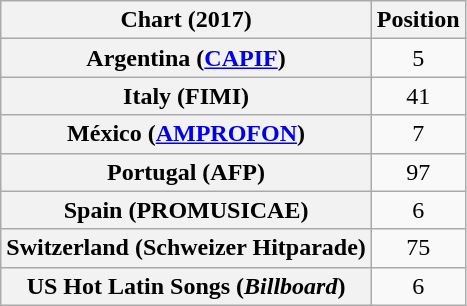<table class="wikitable plainrowheaders sortable" style="text-align:center">
<tr>
<th>Chart (2017)</th>
<th>Position</th>
</tr>
<tr>
<th scope="row">Argentina (<a href='#'>CAPIF</a>)</th>
<td>5</td>
</tr>
<tr>
<th scope="row">Italy (FIMI)</th>
<td>41</td>
</tr>
<tr>
<th scope="row">México (<a href='#'>AMPROFON</a>)</th>
<td>7</td>
</tr>
<tr>
<th scope="row">Portugal (AFP)</th>
<td>97</td>
</tr>
<tr>
<th scope="row">Spain (PROMUSICAE)</th>
<td>6</td>
</tr>
<tr>
<th scope="row">Switzerland (Schweizer Hitparade)</th>
<td>75</td>
</tr>
<tr>
<th scope="row">US Hot Latin Songs (<em>Billboard</em>)</th>
<td>6</td>
</tr>
</table>
